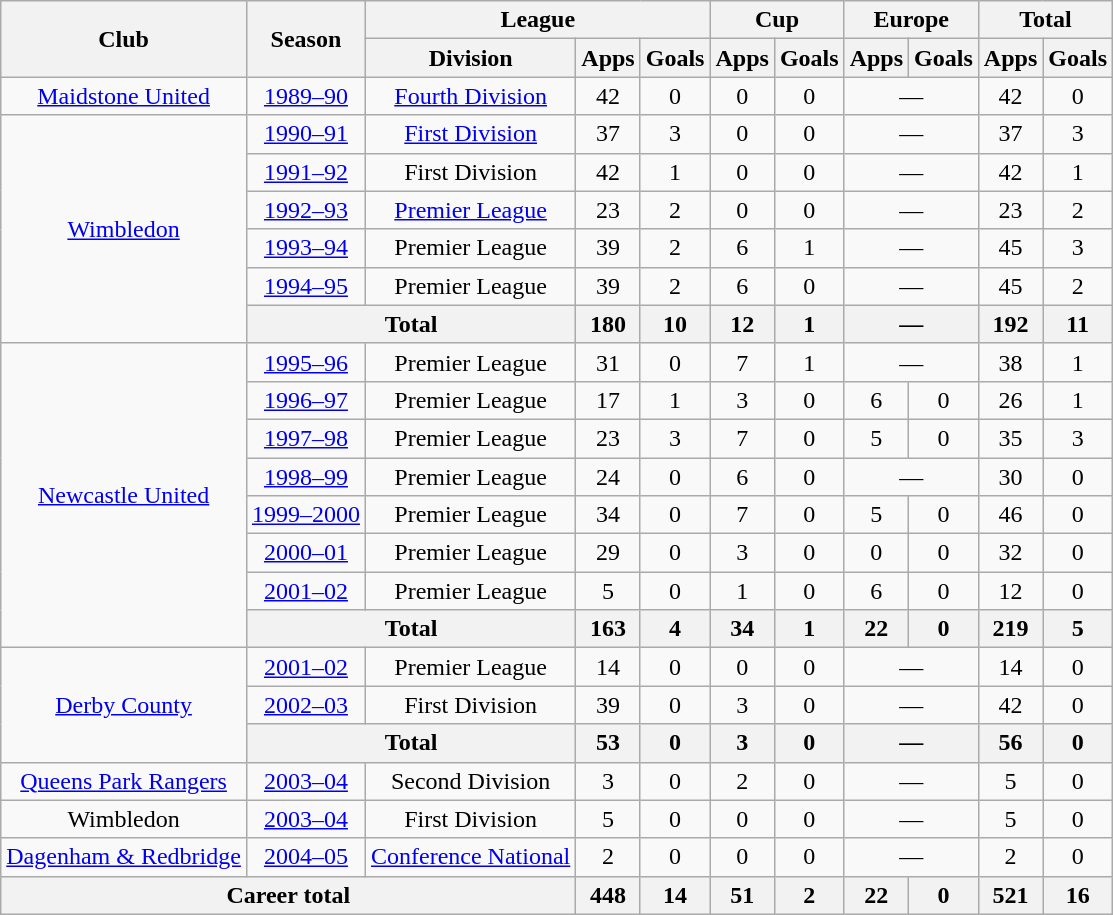<table class="wikitable" style="text-align:center">
<tr>
<th rowspan="2">Club</th>
<th rowspan="2">Season</th>
<th colspan="3">League</th>
<th colspan="2">Cup</th>
<th colspan="2">Europe</th>
<th colspan="2">Total</th>
</tr>
<tr>
<th>Division</th>
<th>Apps</th>
<th>Goals</th>
<th>Apps</th>
<th>Goals</th>
<th>Apps</th>
<th>Goals</th>
<th>Apps</th>
<th>Goals</th>
</tr>
<tr>
<td><a href='#'>Maidstone United</a></td>
<td><a href='#'>1989–90</a></td>
<td><a href='#'>Fourth Division</a></td>
<td>42</td>
<td>0</td>
<td>0</td>
<td>0</td>
<td colspan="2">—</td>
<td>42</td>
<td>0</td>
</tr>
<tr>
<td rowspan="6"><a href='#'>Wimbledon</a></td>
<td><a href='#'>1990–91</a></td>
<td><a href='#'>First Division</a></td>
<td>37</td>
<td>3</td>
<td>0</td>
<td>0</td>
<td colspan="2">—</td>
<td>37</td>
<td>3</td>
</tr>
<tr>
<td><a href='#'>1991–92</a></td>
<td>First Division</td>
<td>42</td>
<td>1</td>
<td>0</td>
<td>0</td>
<td colspan="2">—</td>
<td>42</td>
<td>1</td>
</tr>
<tr>
<td><a href='#'>1992–93</a></td>
<td><a href='#'>Premier League</a></td>
<td>23</td>
<td>2</td>
<td>0</td>
<td>0</td>
<td colspan="2">—</td>
<td>23</td>
<td>2</td>
</tr>
<tr>
<td><a href='#'>1993–94</a></td>
<td>Premier League</td>
<td>39</td>
<td>2</td>
<td>6</td>
<td>1</td>
<td colspan="2">—</td>
<td>45</td>
<td>3</td>
</tr>
<tr>
<td><a href='#'>1994–95</a></td>
<td>Premier League</td>
<td>39</td>
<td>2</td>
<td>6</td>
<td>0</td>
<td colspan="2">—</td>
<td>45</td>
<td>2</td>
</tr>
<tr>
<th colspan="2">Total</th>
<th>180</th>
<th>10</th>
<th>12</th>
<th>1</th>
<th colspan="2">—</th>
<th>192</th>
<th>11</th>
</tr>
<tr>
<td rowspan="8"><a href='#'>Newcastle United</a></td>
<td><a href='#'>1995–96</a></td>
<td>Premier League</td>
<td>31</td>
<td>0</td>
<td>7</td>
<td>1</td>
<td colspan="2">—</td>
<td>38</td>
<td>1</td>
</tr>
<tr>
<td><a href='#'>1996–97</a></td>
<td>Premier League</td>
<td>17</td>
<td>1</td>
<td>3</td>
<td>0</td>
<td>6</td>
<td>0</td>
<td>26</td>
<td>1</td>
</tr>
<tr>
<td><a href='#'>1997–98</a></td>
<td>Premier League</td>
<td>23</td>
<td>3</td>
<td>7</td>
<td>0</td>
<td>5</td>
<td>0</td>
<td>35</td>
<td>3</td>
</tr>
<tr>
<td><a href='#'>1998–99</a></td>
<td>Premier League</td>
<td>24</td>
<td>0</td>
<td>6</td>
<td>0</td>
<td colspan="2">—</td>
<td>30</td>
<td>0</td>
</tr>
<tr>
<td><a href='#'>1999–2000</a></td>
<td>Premier League</td>
<td>34</td>
<td>0</td>
<td>7</td>
<td>0</td>
<td>5</td>
<td>0</td>
<td>46</td>
<td>0</td>
</tr>
<tr>
<td><a href='#'>2000–01</a></td>
<td>Premier League</td>
<td>29</td>
<td>0</td>
<td>3</td>
<td>0</td>
<td>0</td>
<td>0</td>
<td>32</td>
<td>0</td>
</tr>
<tr>
<td><a href='#'>2001–02</a></td>
<td>Premier League</td>
<td>5</td>
<td>0</td>
<td>1</td>
<td>0</td>
<td>6</td>
<td>0</td>
<td>12</td>
<td>0</td>
</tr>
<tr>
<th colspan="2">Total</th>
<th>163</th>
<th>4</th>
<th>34</th>
<th>1</th>
<th>22</th>
<th>0</th>
<th>219</th>
<th>5</th>
</tr>
<tr>
<td rowspan="3"><a href='#'>Derby County</a></td>
<td><a href='#'>2001–02</a></td>
<td>Premier League</td>
<td>14</td>
<td>0</td>
<td>0</td>
<td>0</td>
<td colspan="2">—</td>
<td>14</td>
<td>0</td>
</tr>
<tr>
<td><a href='#'>2002–03</a></td>
<td>First Division</td>
<td>39</td>
<td>0</td>
<td>3</td>
<td>0</td>
<td colspan="2">—</td>
<td>42</td>
<td>0</td>
</tr>
<tr>
<th colspan="2">Total</th>
<th>53</th>
<th>0</th>
<th>3</th>
<th>0</th>
<th colspan="2">—</th>
<th>56</th>
<th>0</th>
</tr>
<tr>
<td><a href='#'>Queens Park Rangers</a></td>
<td><a href='#'>2003–04</a></td>
<td>Second Division</td>
<td>3</td>
<td>0</td>
<td>2</td>
<td>0</td>
<td colspan="2">—</td>
<td>5</td>
<td>0</td>
</tr>
<tr>
<td>Wimbledon</td>
<td><a href='#'>2003–04</a></td>
<td>First Division</td>
<td>5</td>
<td>0</td>
<td>0</td>
<td>0</td>
<td colspan="2">—</td>
<td>5</td>
<td>0</td>
</tr>
<tr>
<td><a href='#'>Dagenham & Redbridge</a></td>
<td><a href='#'>2004–05</a></td>
<td><a href='#'>Conference National</a></td>
<td>2</td>
<td>0</td>
<td>0</td>
<td>0</td>
<td colspan="2">—</td>
<td>2</td>
<td>0</td>
</tr>
<tr>
<th colspan="3">Career total</th>
<th>448</th>
<th>14</th>
<th>51</th>
<th>2</th>
<th>22</th>
<th>0</th>
<th>521</th>
<th>16</th>
</tr>
</table>
